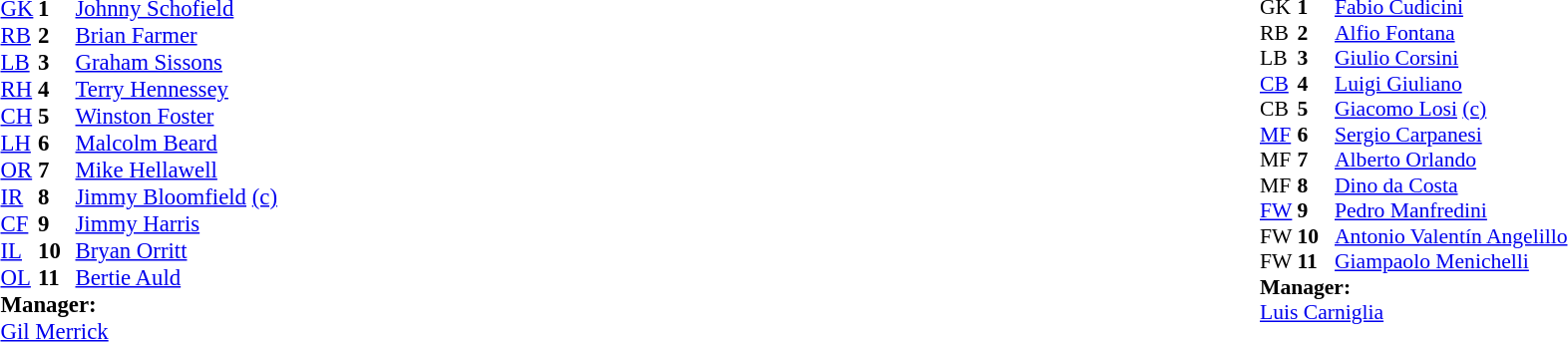<table style="width:100%;">
<tr>
<td style="vertical-align:top; width:50%;"><br><table style="font-size: 95%" cellspacing="0" cellpadding="0">
<tr>
<td colspan="4"></td>
</tr>
<tr>
<th width=25></th>
<th width=25></th>
</tr>
<tr>
<td><a href='#'>GK</a></td>
<td><strong>1</strong></td>
<td> <a href='#'>Johnny Schofield</a></td>
</tr>
<tr>
<td><a href='#'>RB</a></td>
<td><strong>2</strong></td>
<td> <a href='#'>Brian Farmer</a></td>
</tr>
<tr>
<td><a href='#'>LB</a></td>
<td><strong>3</strong></td>
<td> <a href='#'>Graham Sissons</a></td>
</tr>
<tr>
<td><a href='#'>RH</a></td>
<td><strong>4</strong></td>
<td> <a href='#'>Terry Hennessey</a></td>
</tr>
<tr>
<td><a href='#'>CH</a></td>
<td><strong>5</strong></td>
<td> <a href='#'>Winston Foster</a></td>
</tr>
<tr>
<td><a href='#'>LH</a></td>
<td><strong>6</strong></td>
<td> <a href='#'>Malcolm Beard</a></td>
</tr>
<tr>
<td><a href='#'>OR</a></td>
<td><strong>7</strong></td>
<td> <a href='#'>Mike Hellawell</a></td>
</tr>
<tr>
<td><a href='#'>IR</a></td>
<td><strong>8</strong></td>
<td> <a href='#'>Jimmy Bloomfield</a> <a href='#'>(c)</a></td>
</tr>
<tr>
<td><a href='#'>CF</a></td>
<td><strong>9</strong></td>
<td> <a href='#'>Jimmy Harris</a></td>
</tr>
<tr>
<td><a href='#'>IL</a></td>
<td><strong>10</strong></td>
<td> <a href='#'>Bryan Orritt</a></td>
</tr>
<tr>
<td><a href='#'>OL</a></td>
<td><strong>11</strong></td>
<td> <a href='#'>Bertie Auld</a></td>
</tr>
<tr>
<td colspan=3><strong>Manager:</strong></td>
</tr>
<tr>
<td colspan=4> <a href='#'>Gil Merrick</a></td>
</tr>
</table>
</td>
<td style="vertical-align:top; width:50%;"><br><table cellspacing="0" cellpadding="0" style="font-size:90%; margin:auto;">
<tr>
<td colspan="4"></td>
</tr>
<tr>
<th width=25></th>
<th width=25></th>
</tr>
<tr>
<td>GK</td>
<td><strong>1</strong></td>
<td> <a href='#'>Fabio Cudicini</a></td>
</tr>
<tr>
<td>RB</td>
<td><strong>2</strong></td>
<td> <a href='#'>Alfio Fontana</a></td>
</tr>
<tr>
<td>LB</td>
<td><strong>3</strong></td>
<td> <a href='#'>Giulio Corsini</a></td>
</tr>
<tr>
<td><a href='#'>CB</a></td>
<td><strong>4</strong></td>
<td> <a href='#'>Luigi Giuliano</a></td>
</tr>
<tr>
<td>CB</td>
<td><strong>5</strong></td>
<td> <a href='#'>Giacomo Losi</a> <a href='#'>(c)</a></td>
</tr>
<tr>
<td><a href='#'>MF</a></td>
<td><strong>6</strong></td>
<td> <a href='#'>Sergio Carpanesi</a></td>
</tr>
<tr>
<td>MF</td>
<td><strong>7</strong></td>
<td> <a href='#'>Alberto Orlando</a></td>
</tr>
<tr>
<td>MF</td>
<td><strong>8</strong></td>
<td> <a href='#'>Dino da Costa</a></td>
</tr>
<tr>
<td><a href='#'>FW</a></td>
<td><strong>9</strong></td>
<td> <a href='#'>Pedro Manfredini</a></td>
</tr>
<tr>
<td>FW</td>
<td><strong>10</strong></td>
<td> <a href='#'>Antonio Valentín Angelillo</a></td>
</tr>
<tr>
<td>FW</td>
<td><strong>11</strong></td>
<td> <a href='#'>Giampaolo Menichelli</a></td>
</tr>
<tr>
<td colspan=3><strong>Manager:</strong></td>
</tr>
<tr>
<td colspan=4> <a href='#'>Luis Carniglia</a></td>
</tr>
</table>
</td>
</tr>
</table>
